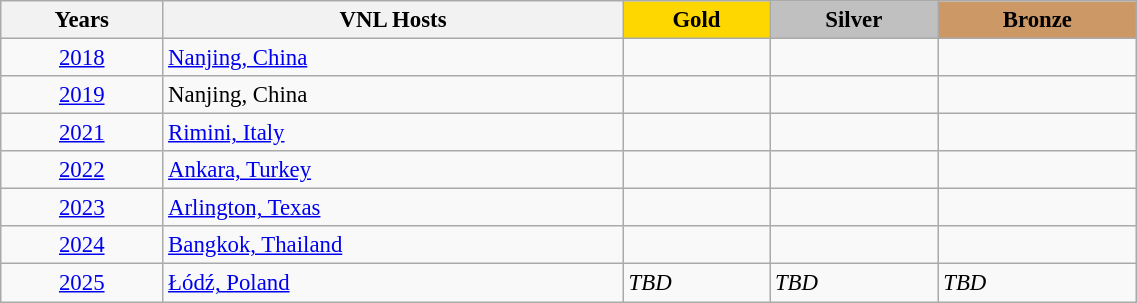<table class="wikitable sortable" style="font-size:95%; width:60%; text-align:left;">
<tr>
<th>Years</th>
<th>VNL Hosts</th>
<th style="background: #ffd700">Gold</th>
<th style="background: #c0c0c0">Silver</th>
<th style="background: #cc9966">Bronze</th>
</tr>
<tr>
<td align="center"><a href='#'>2018</a></td>
<td> <a href='#'>Nanjing, China</a></td>
<td></td>
<td></td>
<td></td>
</tr>
<tr>
<td align="center"><a href='#'>2019</a></td>
<td> Nanjing, China</td>
<td></td>
<td></td>
<td></td>
</tr>
<tr>
<td align="center"><a href='#'>2021</a></td>
<td> <a href='#'>Rimini, Italy</a></td>
<td></td>
<td></td>
<td></td>
</tr>
<tr>
<td align="center"><a href='#'>2022</a></td>
<td> <a href='#'>Ankara, Turkey</a></td>
<td></td>
<td></td>
<td></td>
</tr>
<tr>
<td align="center"><a href='#'>2023</a></td>
<td> <a href='#'>Arlington, Texas</a></td>
<td></td>
<td></td>
<td></td>
</tr>
<tr>
<td align="center"><a href='#'>2024</a></td>
<td> <a href='#'>Bangkok, Thailand</a></td>
<td></td>
<td></td>
<td></td>
</tr>
<tr>
<td align="center"><a href='#'>2025</a></td>
<td> <a href='#'>Łódź, Poland</a></td>
<td><em>TBD</em></td>
<td><em>TBD</em></td>
<td><em>TBD</em></td>
</tr>
</table>
